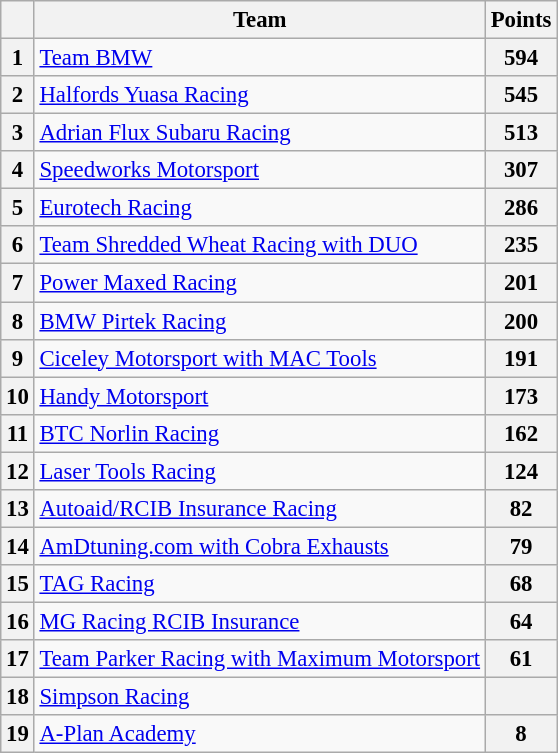<table class="wikitable" style="font-size:95%">
<tr>
<th></th>
<th>Team</th>
<th>Points</th>
</tr>
<tr>
<th align="center">1</th>
<td><a href='#'>Team BMW</a></td>
<th align="left">594</th>
</tr>
<tr>
<th align="center">2</th>
<td><a href='#'>Halfords Yuasa Racing</a></td>
<th align="left">545</th>
</tr>
<tr>
<th align="center">3</th>
<td><a href='#'>Adrian Flux Subaru Racing</a></td>
<th align="left">513</th>
</tr>
<tr>
<th align="center">4</th>
<td><a href='#'>Speedworks Motorsport</a></td>
<th align="left">307</th>
</tr>
<tr>
<th align="center">5</th>
<td><a href='#'>Eurotech Racing</a></td>
<th align="left">286</th>
</tr>
<tr>
<th align="center">6</th>
<td><a href='#'>Team Shredded Wheat Racing with DUO</a></td>
<th align="left">235</th>
</tr>
<tr>
<th align="center">7</th>
<td><a href='#'>Power Maxed Racing</a></td>
<th align="left">201</th>
</tr>
<tr>
<th align="center">8</th>
<td><a href='#'>BMW Pirtek Racing</a></td>
<th align="left">200</th>
</tr>
<tr>
<th align="center">9</th>
<td><a href='#'>Ciceley Motorsport with MAC Tools</a></td>
<th align="left">191</th>
</tr>
<tr>
<th align="center">10</th>
<td><a href='#'>Handy Motorsport</a></td>
<th align="left">173</th>
</tr>
<tr>
<th align="center">11</th>
<td><a href='#'>BTC Norlin Racing</a></td>
<th align="left">162</th>
</tr>
<tr>
<th align="center">12</th>
<td><a href='#'>Laser Tools Racing</a></td>
<th align="left">124</th>
</tr>
<tr>
<th align="center">13</th>
<td><a href='#'>Autoaid/RCIB Insurance Racing</a></td>
<th align="left">82</th>
</tr>
<tr>
<th align="center">14</th>
<td><a href='#'>AmDtuning.com with Cobra Exhausts</a></td>
<th align="left">79</th>
</tr>
<tr>
<th align="center">15</th>
<td><a href='#'>TAG Racing</a></td>
<th align="left">68</th>
</tr>
<tr>
<th align="center">16</th>
<td><a href='#'>MG Racing RCIB Insurance</a></td>
<th align="left">64</th>
</tr>
<tr>
<th align="center">17</th>
<td nowrap><a href='#'>Team Parker Racing with Maximum Motorsport</a></td>
<th align="left">61</th>
</tr>
<tr>
<th align="center">18</th>
<td><a href='#'>Simpson Racing</a></td>
<th align="left"></th>
</tr>
<tr>
<th align="center">19</th>
<td><a href='#'>A-Plan Academy</a></td>
<th align="left">8</th>
</tr>
</table>
